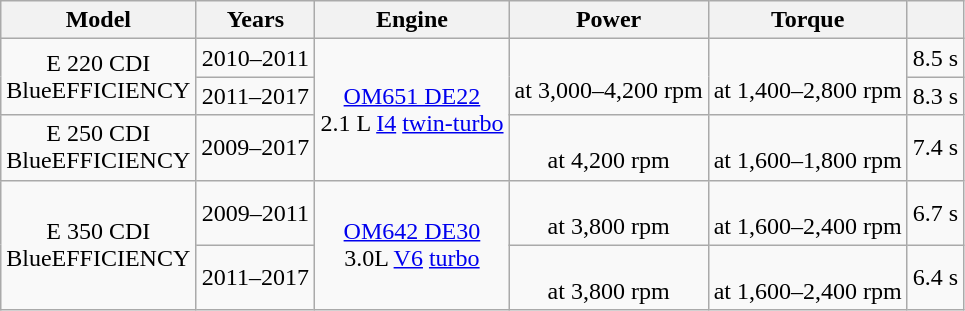<table class="wikitable sortable" style="text-align: center;">
<tr>
<th>Model</th>
<th>Years</th>
<th>Engine</th>
<th>Power</th>
<th>Torque</th>
<th></th>
</tr>
<tr>
<td rowspan="2">E 220 CDI<br>BlueEFFICIENCY</td>
<td>2010–2011</td>
<td rowspan="3"><a href='#'>OM651 DE22</a><br>2.1 L <a href='#'>I4</a> <a href='#'>twin-turbo</a></td>
<td rowspan="2"><br>at 3,000–4,200 rpm</td>
<td rowspan="2"><br>at 1,400–2,800 rpm</td>
<td>8.5 s</td>
</tr>
<tr>
<td>2011–2017</td>
<td>8.3 s</td>
</tr>
<tr>
<td>E 250 CDI<br>BlueEFFICIENCY</td>
<td>2009–2017</td>
<td><br>at 4,200 rpm</td>
<td><br>at 1,600–1,800 rpm</td>
<td>7.4 s</td>
</tr>
<tr>
<td rowspan="2">E 350 CDI<br>BlueEFFICIENCY</td>
<td>2009–2011</td>
<td rowspan="2"><a href='#'>OM642 DE30</a><br>3.0L <a href='#'>V6</a> <a href='#'>turbo</a></td>
<td><br>at 3,800 rpm</td>
<td><br>at 1,600–2,400 rpm</td>
<td>6.7 s</td>
</tr>
<tr>
<td>2011–2017</td>
<td><br>at 3,800 rpm</td>
<td><br>at 1,600–2,400 rpm</td>
<td>6.4 s</td>
</tr>
</table>
